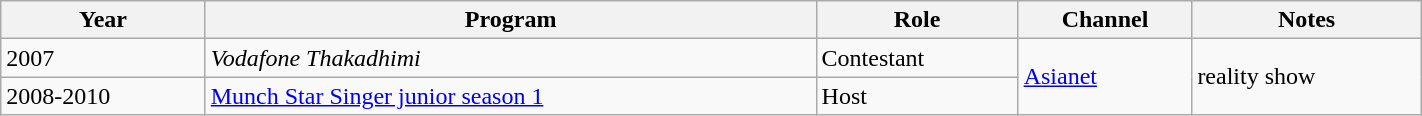<table class="wikitable sortable" width="75%">
<tr>
<th>Year</th>
<th>Program</th>
<th>Role</th>
<th>Channel</th>
<th>Notes</th>
</tr>
<tr>
<td>2007</td>
<td><em>Vodafone Thakadhimi</em></td>
<td>Contestant</td>
<td rowspan=2><a href='#'>Asianet</a></td>
<td rowspan=2>reality show</td>
</tr>
<tr>
<td>2008-2010</td>
<td><a href='#'>Munch Star Singer junior season 1</a></td>
<td>Host</td>
</tr>
</table>
